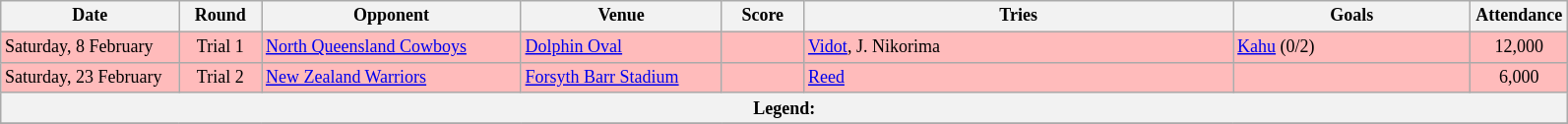<table class="wikitable" style="font-size:75%;">
<tr>
<th width="115">Date</th>
<th width="50">Round</th>
<th width="170">Opponent</th>
<th width="130">Venue</th>
<th width="50">Score</th>
<th width="285">Tries</th>
<th width="155">Goals</th>
<th width="60">Attendance</th>
</tr>
<tr bgcolor=#FFBBBB>
<td>Saturday, 8 February</td>
<td style="text-align:center;">Trial 1</td>
<td> <a href='#'>North Queensland Cowboys</a></td>
<td><a href='#'>Dolphin Oval</a></td>
<td style="text-align:center;"></td>
<td><a href='#'>Vidot</a>, J. Nikorima</td>
<td><a href='#'>Kahu</a> (0/2)</td>
<td style="text-align:center;">12,000</td>
</tr>
<tr bgcolor=#FFBBBB>
<td>Saturday, 23 February</td>
<td style="text-align:center;">Trial 2</td>
<td> <a href='#'>New Zealand Warriors</a></td>
<td><a href='#'>Forsyth Barr Stadium</a></td>
<td style="text-align:center;"></td>
<td><a href='#'>Reed</a></td>
<td></td>
<td style="text-align:center;">6,000</td>
</tr>
<tr>
<th colspan="11"><strong>Legend</strong>:   </th>
</tr>
<tr>
</tr>
</table>
